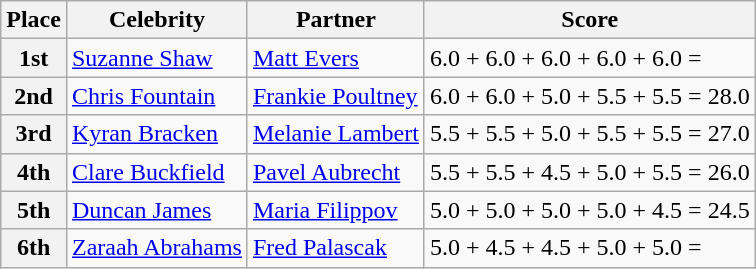<table class="wikitable">
<tr>
<th>Place</th>
<th>Celebrity</th>
<th>Partner</th>
<th>Score</th>
</tr>
<tr>
<th>1st</th>
<td><a href='#'>Suzanne Shaw</a></td>
<td><a href='#'>Matt Evers</a></td>
<td>6.0 + 6.0 + 6.0 + 6.0 + 6.0 = <strong></strong></td>
</tr>
<tr>
<th>2nd</th>
<td><a href='#'>Chris Fountain</a></td>
<td><a href='#'>Frankie Poultney</a></td>
<td>6.0 + 6.0 + 5.0 + 5.5 + 5.5 = 28.0</td>
</tr>
<tr>
<th>3rd</th>
<td><a href='#'>Kyran Bracken</a></td>
<td><a href='#'>Melanie Lambert</a></td>
<td>5.5 + 5.5 + 5.0 + 5.5 + 5.5 = 27.0</td>
</tr>
<tr>
<th>4th</th>
<td><a href='#'>Clare Buckfield</a></td>
<td><a href='#'>Pavel Aubrecht</a></td>
<td>5.5 + 5.5 + 4.5 + 5.0 + 5.5 = 26.0</td>
</tr>
<tr>
<th>5th</th>
<td><a href='#'>Duncan James</a></td>
<td><a href='#'>Maria Filippov</a></td>
<td>5.0 + 5.0 + 5.0 + 5.0 + 4.5 = 24.5</td>
</tr>
<tr>
<th>6th</th>
<td><a href='#'>Zaraah Abrahams</a></td>
<td><a href='#'>Fred Palascak</a></td>
<td>5.0 + 4.5 + 4.5 + 5.0 + 5.0 = <em></em></td>
</tr>
</table>
